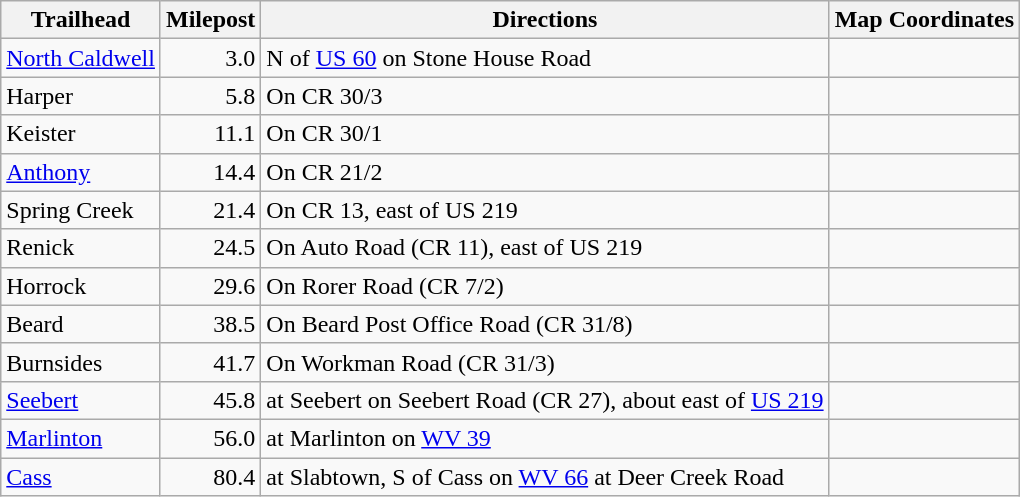<table class="wikitable">
<tr>
<th align=left>Trailhead</th>
<th>Milepost</th>
<th>Directions</th>
<th>Map Coordinates</th>
</tr>
<tr>
<td><a href='#'>North Caldwell</a></td>
<td style="text-align:right;">3.0</td>
<td> N of <a href='#'>US 60</a> on Stone House Road</td>
<td></td>
</tr>
<tr>
<td>Harper</td>
<td style="text-align:right;">5.8</td>
<td>On CR 30/3</td>
<td></td>
</tr>
<tr>
<td>Keister</td>
<td style="text-align:right;">11.1</td>
<td>On CR 30/1</td>
<td></td>
</tr>
<tr>
<td><a href='#'>Anthony</a></td>
<td style="text-align:right;">14.4</td>
<td>On CR 21/2</td>
<td></td>
</tr>
<tr>
<td>Spring Creek</td>
<td style="text-align:right;">21.4</td>
<td>On CR 13,  east of US 219</td>
<td></td>
</tr>
<tr>
<td>Renick</td>
<td style="text-align:right;">24.5</td>
<td>On Auto Road (CR 11),  east of US 219</td>
<td></td>
</tr>
<tr>
<td>Horrock</td>
<td style="text-align:right;">29.6</td>
<td>On Rorer Road (CR 7/2)</td>
<td></td>
</tr>
<tr>
<td>Beard</td>
<td style="text-align:right;">38.5</td>
<td>On Beard Post Office Road (CR 31/8)</td>
<td></td>
</tr>
<tr>
<td>Burnsides</td>
<td style="text-align:right;">41.7</td>
<td>On Workman Road (CR 31/3)</td>
<td></td>
</tr>
<tr>
<td><a href='#'>Seebert</a></td>
<td align=right>45.8</td>
<td>at Seebert on Seebert Road (CR 27), about  east of <a href='#'>US 219</a></td>
<td></td>
</tr>
<tr>
<td><a href='#'>Marlinton</a></td>
<td align=right>56.0</td>
<td>at Marlinton on <a href='#'>WV 39</a></td>
<td></td>
</tr>
<tr>
<td><a href='#'>Cass</a></td>
<td align=right>80.4</td>
<td>at Slabtown,  S of Cass on <a href='#'>WV 66</a> at Deer Creek Road</td>
<td></td>
</tr>
</table>
